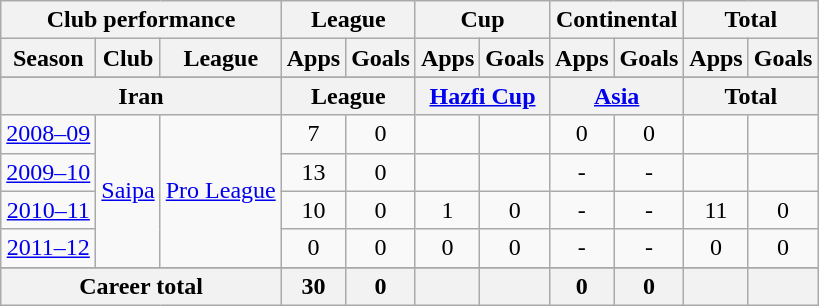<table class="wikitable" style="text-align:center">
<tr>
<th colspan=3>Club performance</th>
<th colspan=2>League</th>
<th colspan=2>Cup</th>
<th colspan=2>Continental</th>
<th colspan=2>Total</th>
</tr>
<tr>
<th>Season</th>
<th>Club</th>
<th>League</th>
<th>Apps</th>
<th>Goals</th>
<th>Apps</th>
<th>Goals</th>
<th>Apps</th>
<th>Goals</th>
<th>Apps</th>
<th>Goals</th>
</tr>
<tr>
</tr>
<tr>
<th colspan=3>Iran</th>
<th colspan=2>League</th>
<th colspan=2><a href='#'>Hazfi Cup</a></th>
<th colspan=2><a href='#'>Asia</a></th>
<th colspan=2>Total</th>
</tr>
<tr>
<td><a href='#'>2008–09</a></td>
<td rowspan="4"><a href='#'>Saipa</a></td>
<td rowspan="4"><a href='#'>Pro League</a></td>
<td>7</td>
<td>0</td>
<td></td>
<td></td>
<td>0</td>
<td>0</td>
<td></td>
<td></td>
</tr>
<tr>
<td><a href='#'>2009–10</a></td>
<td>13</td>
<td>0</td>
<td></td>
<td></td>
<td>-</td>
<td>-</td>
<td></td>
<td></td>
</tr>
<tr>
<td><a href='#'>2010–11</a></td>
<td>10</td>
<td>0</td>
<td>1</td>
<td>0</td>
<td>-</td>
<td>-</td>
<td>11</td>
<td>0</td>
</tr>
<tr>
<td><a href='#'>2011–12</a></td>
<td>0</td>
<td>0</td>
<td>0</td>
<td>0</td>
<td>-</td>
<td>-</td>
<td>0</td>
<td>0</td>
</tr>
<tr>
</tr>
<tr>
<th colspan=3>Career total</th>
<th>30</th>
<th>0</th>
<th></th>
<th></th>
<th>0</th>
<th>0</th>
<th></th>
<th></th>
</tr>
</table>
